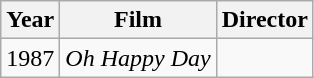<table class="wikitable">
<tr>
<th>Year</th>
<th>Film</th>
<th>Director</th>
</tr>
<tr>
<td>1987</td>
<td><em>Oh Happy Day</em></td>
<td></td>
</tr>
</table>
